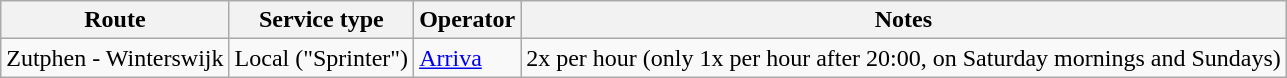<table class="wikitable">
<tr>
<th>Route</th>
<th>Service type</th>
<th>Operator</th>
<th>Notes</th>
</tr>
<tr>
<td>Zutphen - Winterswijk</td>
<td>Local ("Sprinter")</td>
<td><a href='#'>Arriva</a></td>
<td>2x per hour (only 1x per hour after 20:00, on Saturday mornings and Sundays)</td>
</tr>
</table>
